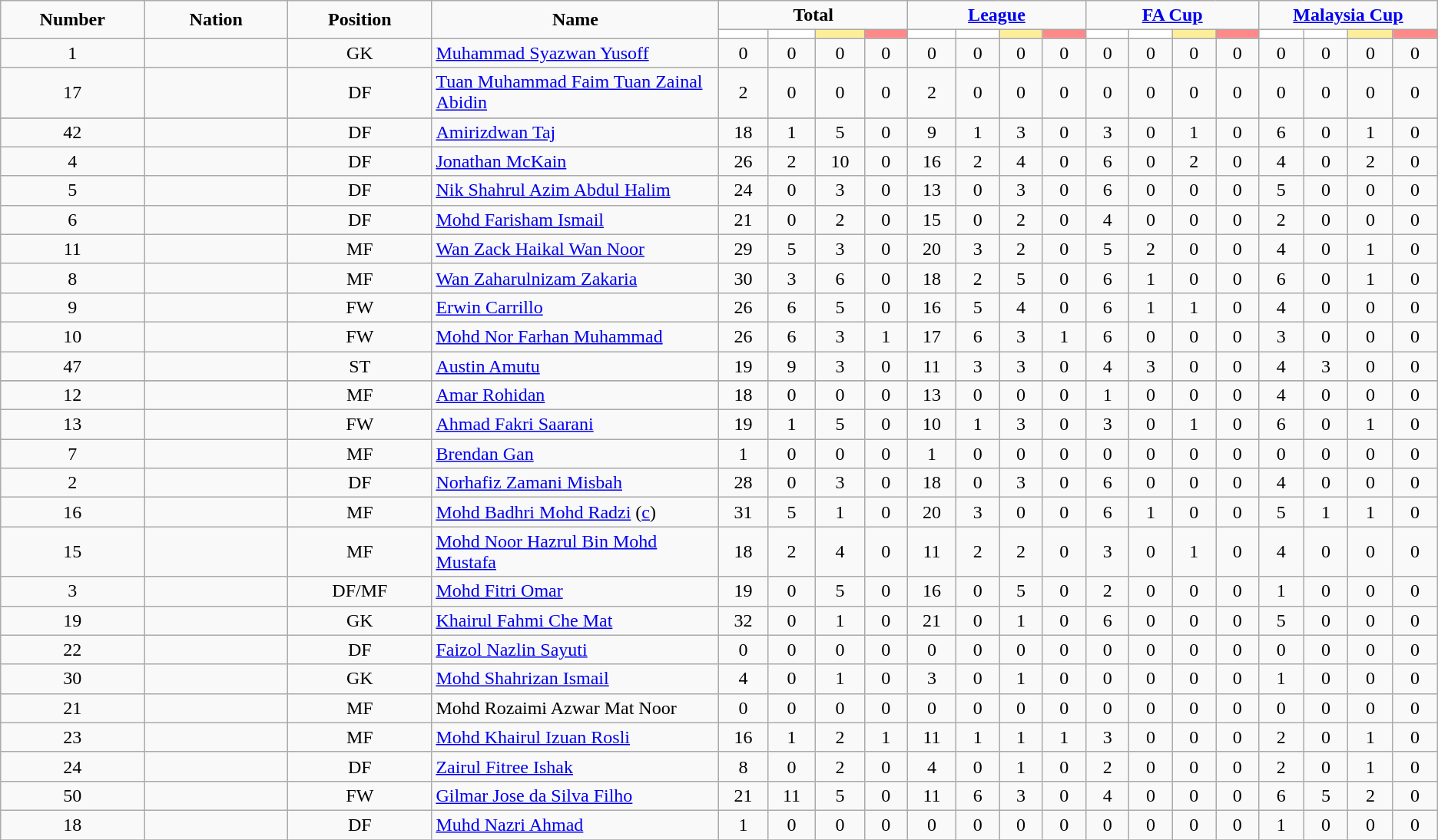<table class="wikitable" style="font-size: 100%; text-align: center;">
<tr>
<td rowspan="2" width="10%" align="center"><strong>Number</strong></td>
<td rowspan="2" width="10%" align="center"><strong>Nation</strong></td>
<td rowspan="2" width="10%" align="center"><strong>Position</strong></td>
<td rowspan="2" width="20%" align="center"><strong>Name</strong></td>
<td colspan="4" align="center"><strong>Total </strong></td>
<td colspan="4" align="center"><strong><a href='#'>League</a></strong></td>
<td colspan="4" align="center"><strong><a href='#'>FA Cup</a></strong></td>
<td colspan="4" align="center"><strong><a href='#'>Malaysia Cup</a></strong></td>
</tr>
<tr>
<th width=60 style="background: #FFFFFF"></th>
<th width=60 style="background: #FFFFFF"></th>
<th width=60 style="background: #FFEE99"></th>
<th width=60 style="background: #FF8888"></th>
<th width=60 style="background: #FFFFFF"></th>
<th width=60 style="background: #FFFFFF"></th>
<th width=60 style="background: #FFEE99"></th>
<th width=60 style="background: #FF8888"></th>
<th width=60 style="background: #FFFFFF"></th>
<th width=60 style="background: #FFFFFF"></th>
<th width=60 style="background: #FFEE99"></th>
<th width=60 style="background: #FF8888"></th>
<th width=60 style="background: #FFFFFF"></th>
<th width=60 style="background: #FFFFFF"></th>
<th width=60 style="background: #FFEE99"></th>
<th width=60 style="background: #FF8888"></th>
</tr>
<tr>
<td>1</td>
<td> </td>
<td>GK</td>
<td align="left"><a href='#'>Muhammad Syazwan Yusoff</a></td>
<td>0</td>
<td>0</td>
<td>0</td>
<td>0</td>
<td>0</td>
<td>0</td>
<td>0</td>
<td>0</td>
<td>0</td>
<td>0</td>
<td>0</td>
<td>0</td>
<td>0</td>
<td>0</td>
<td>0</td>
<td>0</td>
</tr>
<tr>
<td>17</td>
<td> </td>
<td>DF</td>
<td align="left"><a href='#'>Tuan Muhammad Faim Tuan Zainal Abidin</a></td>
<td>2</td>
<td>0</td>
<td>0</td>
<td>0</td>
<td>2</td>
<td>0</td>
<td>0</td>
<td>0</td>
<td>0</td>
<td>0</td>
<td>0</td>
<td>0</td>
<td>0</td>
<td>0</td>
<td>0</td>
<td>0</td>
</tr>
<tr>
</tr>
<tr>
<td>42</td>
<td> </td>
<td>DF</td>
<td align="left"><a href='#'>Amirizdwan Taj</a></td>
<td>18</td>
<td>1</td>
<td>5</td>
<td>0</td>
<td>9</td>
<td>1</td>
<td>3</td>
<td>0</td>
<td>3</td>
<td>0</td>
<td>1</td>
<td>0</td>
<td>6</td>
<td>0</td>
<td>1</td>
<td>0</td>
</tr>
<tr>
<td>4</td>
<td></td>
<td>DF</td>
<td align="left"><a href='#'>Jonathan McKain</a></td>
<td>26</td>
<td>2</td>
<td>10</td>
<td>0</td>
<td>16</td>
<td>2</td>
<td>4</td>
<td>0</td>
<td>6</td>
<td>0</td>
<td>2</td>
<td>0</td>
<td>4</td>
<td>0</td>
<td>2</td>
<td>0</td>
</tr>
<tr>
<td>5</td>
<td> </td>
<td>DF</td>
<td align="left"><a href='#'>Nik Shahrul Azim Abdul Halim</a></td>
<td>24</td>
<td>0</td>
<td>3</td>
<td>0</td>
<td>13</td>
<td>0</td>
<td>3</td>
<td>0</td>
<td>6</td>
<td>0</td>
<td>0</td>
<td>0</td>
<td>5</td>
<td>0</td>
<td>0</td>
<td>0</td>
</tr>
<tr>
<td>6</td>
<td> </td>
<td>DF</td>
<td align="left"><a href='#'>Mohd Farisham Ismail</a></td>
<td>21</td>
<td>0</td>
<td>2</td>
<td>0</td>
<td>15</td>
<td>0</td>
<td>2</td>
<td>0</td>
<td>4</td>
<td>0</td>
<td>0</td>
<td>0</td>
<td>2</td>
<td>0</td>
<td>0</td>
<td>0</td>
</tr>
<tr>
<td>11</td>
<td> </td>
<td>MF</td>
<td align="left"><a href='#'>Wan Zack Haikal Wan Noor</a></td>
<td>29</td>
<td>5</td>
<td>3</td>
<td>0</td>
<td>20</td>
<td>3</td>
<td>2</td>
<td>0</td>
<td>5</td>
<td>2</td>
<td>0</td>
<td>0</td>
<td>4</td>
<td>0</td>
<td>1</td>
<td>0</td>
</tr>
<tr>
<td>8</td>
<td> </td>
<td>MF</td>
<td align="left"><a href='#'>Wan Zaharulnizam Zakaria</a></td>
<td>30</td>
<td>3</td>
<td>6</td>
<td>0</td>
<td>18</td>
<td>2</td>
<td>5</td>
<td>0</td>
<td>6</td>
<td>1</td>
<td>0</td>
<td>0</td>
<td>6</td>
<td>0</td>
<td>1</td>
<td>0</td>
</tr>
<tr>
<td>9</td>
<td></td>
<td>FW</td>
<td align="left"><a href='#'>Erwin Carrillo</a></td>
<td>26</td>
<td>6</td>
<td>5</td>
<td>0</td>
<td>16</td>
<td>5</td>
<td>4</td>
<td>0</td>
<td>6</td>
<td>1</td>
<td>1</td>
<td>0</td>
<td>4</td>
<td>0</td>
<td>0</td>
<td>0</td>
</tr>
<tr>
<td>10</td>
<td> </td>
<td>FW</td>
<td align="left"><a href='#'>Mohd Nor Farhan Muhammad</a></td>
<td>26</td>
<td>6</td>
<td>3</td>
<td>1</td>
<td>17</td>
<td>6</td>
<td>3</td>
<td>1</td>
<td>6</td>
<td>0</td>
<td>0</td>
<td>0</td>
<td>3</td>
<td>0</td>
<td>0</td>
<td>0</td>
</tr>
<tr>
<td>47</td>
<td></td>
<td>ST</td>
<td align="left"><a href='#'>Austin Amutu</a></td>
<td>19</td>
<td>9</td>
<td>3</td>
<td>0</td>
<td>11</td>
<td>3</td>
<td>3</td>
<td>0</td>
<td>4</td>
<td>3</td>
<td>0</td>
<td>0</td>
<td>4</td>
<td>3</td>
<td>0</td>
<td>0</td>
</tr>
<tr>
</tr>
<tr>
<td>12</td>
<td> </td>
<td>MF</td>
<td align="left"><a href='#'>Amar Rohidan</a></td>
<td>18</td>
<td>0</td>
<td>0</td>
<td>0</td>
<td>13</td>
<td>0</td>
<td>0</td>
<td>0</td>
<td>1</td>
<td>0</td>
<td>0</td>
<td>0</td>
<td>4</td>
<td>0</td>
<td>0</td>
<td>0</td>
</tr>
<tr>
<td>13</td>
<td> </td>
<td>FW</td>
<td align="left"><a href='#'>Ahmad Fakri Saarani</a></td>
<td>19</td>
<td>1</td>
<td>5</td>
<td>0</td>
<td>10</td>
<td>1</td>
<td>3</td>
<td>0</td>
<td>3</td>
<td>0</td>
<td>1</td>
<td>0</td>
<td>6</td>
<td>0</td>
<td>1</td>
<td>0</td>
</tr>
<tr>
<td>7</td>
<td></td>
<td>MF</td>
<td align="left"><a href='#'>Brendan Gan</a></td>
<td>1</td>
<td>0</td>
<td>0</td>
<td>0</td>
<td>1</td>
<td>0</td>
<td>0</td>
<td>0</td>
<td>0</td>
<td>0</td>
<td>0</td>
<td>0</td>
<td>0</td>
<td>0</td>
<td>0</td>
<td>0</td>
</tr>
<tr>
<td>2</td>
<td> </td>
<td>DF</td>
<td align="left"><a href='#'>Norhafiz Zamani Misbah</a></td>
<td>28</td>
<td>0</td>
<td>3</td>
<td>0</td>
<td>18</td>
<td>0</td>
<td>3</td>
<td>0</td>
<td>6</td>
<td>0</td>
<td>0</td>
<td>0</td>
<td>4</td>
<td>0</td>
<td>0</td>
<td>0</td>
</tr>
<tr>
<td>16</td>
<td> </td>
<td>MF</td>
<td align="left"><a href='#'>Mohd Badhri Mohd Radzi</a> (<a href='#'>c</a>)</td>
<td>31</td>
<td>5</td>
<td>1</td>
<td>0</td>
<td>20</td>
<td>3</td>
<td>0</td>
<td>0</td>
<td>6</td>
<td>1</td>
<td>0</td>
<td>0</td>
<td>5</td>
<td>1</td>
<td>1</td>
<td>0</td>
</tr>
<tr>
<td>15</td>
<td> </td>
<td>MF</td>
<td align="left"><a href='#'>Mohd Noor Hazrul Bin Mohd Mustafa</a></td>
<td>18</td>
<td>2</td>
<td>4</td>
<td>0</td>
<td>11</td>
<td>2</td>
<td>2</td>
<td>0</td>
<td>3</td>
<td>0</td>
<td>1</td>
<td>0</td>
<td>4</td>
<td>0</td>
<td>0</td>
<td>0</td>
</tr>
<tr>
<td>3</td>
<td> </td>
<td>DF/MF</td>
<td align="left"><a href='#'>Mohd Fitri Omar</a></td>
<td>19</td>
<td>0</td>
<td>5</td>
<td>0</td>
<td>16</td>
<td>0</td>
<td>5</td>
<td>0</td>
<td>2</td>
<td>0</td>
<td>0</td>
<td>0</td>
<td>1</td>
<td>0</td>
<td>0</td>
<td>0</td>
</tr>
<tr>
<td>19</td>
<td> </td>
<td>GK</td>
<td align="left"><a href='#'>Khairul Fahmi Che Mat</a></td>
<td>32</td>
<td>0</td>
<td>1</td>
<td>0</td>
<td>21</td>
<td>0</td>
<td>1</td>
<td>0</td>
<td>6</td>
<td>0</td>
<td>0</td>
<td>0</td>
<td>5</td>
<td>0</td>
<td>0</td>
<td>0</td>
</tr>
<tr>
<td>22</td>
<td> </td>
<td>DF</td>
<td align="left"><a href='#'>Faizol Nazlin Sayuti</a></td>
<td>0</td>
<td>0</td>
<td>0</td>
<td>0</td>
<td>0</td>
<td>0</td>
<td>0</td>
<td>0</td>
<td>0</td>
<td>0</td>
<td>0</td>
<td>0</td>
<td>0</td>
<td>0</td>
<td>0</td>
<td>0</td>
</tr>
<tr>
<td>30</td>
<td> </td>
<td>GK</td>
<td align="left"><a href='#'>Mohd Shahrizan Ismail</a></td>
<td>4</td>
<td>0</td>
<td>1</td>
<td>0</td>
<td>3</td>
<td>0</td>
<td>1</td>
<td>0</td>
<td>0</td>
<td>0</td>
<td>0</td>
<td>0</td>
<td>1</td>
<td>0</td>
<td>0</td>
<td>0</td>
</tr>
<tr>
<td>21</td>
<td> </td>
<td>MF</td>
<td align="left">Mohd Rozaimi Azwar Mat Noor</td>
<td>0</td>
<td>0</td>
<td>0</td>
<td>0</td>
<td>0</td>
<td>0</td>
<td>0</td>
<td>0</td>
<td>0</td>
<td>0</td>
<td>0</td>
<td>0</td>
<td>0</td>
<td>0</td>
<td>0</td>
<td>0</td>
</tr>
<tr>
<td>23</td>
<td> </td>
<td>MF</td>
<td align="left"><a href='#'>Mohd Khairul Izuan Rosli</a></td>
<td>16</td>
<td>1</td>
<td>2</td>
<td>1</td>
<td>11</td>
<td>1</td>
<td>1</td>
<td>1</td>
<td>3</td>
<td>0</td>
<td>0</td>
<td>0</td>
<td>2</td>
<td>0</td>
<td>1</td>
<td>0</td>
</tr>
<tr>
<td>24</td>
<td> </td>
<td>DF</td>
<td align="left"><a href='#'>Zairul Fitree Ishak</a></td>
<td>8</td>
<td>0</td>
<td>2</td>
<td>0</td>
<td>4</td>
<td>0</td>
<td>1</td>
<td>0</td>
<td>2</td>
<td>0</td>
<td>0</td>
<td>0</td>
<td>2</td>
<td>0</td>
<td>1</td>
<td>0</td>
</tr>
<tr>
<td>50</td>
<td></td>
<td>FW</td>
<td align="left"><a href='#'>Gilmar Jose da Silva Filho</a></td>
<td>21</td>
<td>11</td>
<td>5</td>
<td>0</td>
<td>11</td>
<td>6</td>
<td>3</td>
<td>0</td>
<td>4</td>
<td>0</td>
<td>0</td>
<td>0</td>
<td>6</td>
<td>5</td>
<td>2</td>
<td>0</td>
</tr>
<tr>
<td>18</td>
<td> </td>
<td>DF</td>
<td align="left"><a href='#'>Muhd Nazri Ahmad</a></td>
<td>1</td>
<td>0</td>
<td>0</td>
<td>0</td>
<td>0</td>
<td>0</td>
<td>0</td>
<td>0</td>
<td>0</td>
<td>0</td>
<td>0</td>
<td>0</td>
<td>1</td>
<td>0</td>
<td>0</td>
<td>0</td>
</tr>
<tr>
</tr>
</table>
